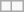<table class="wikitable">
<tr style="vertical-align:top;">
<td></td>
<td></td>
</tr>
</table>
